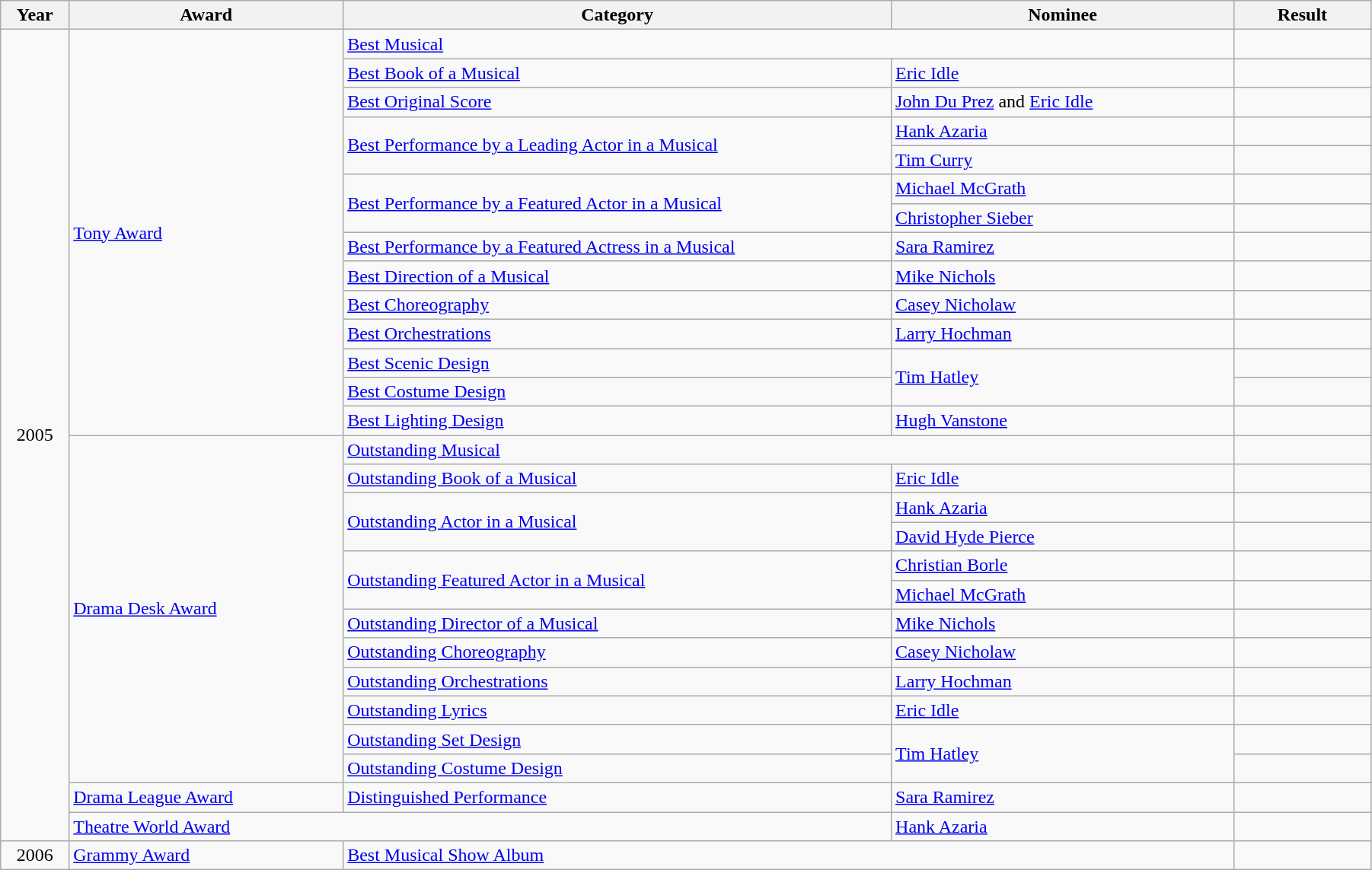<table class="wikitable" width="95%">
<tr>
<th width="5%">Year</th>
<th width="20%">Award</th>
<th width="40%">Category</th>
<th width="25%">Nominee</th>
<th width="10%">Result</th>
</tr>
<tr>
<td rowspan="28" align="center">2005</td>
<td rowspan="14"><a href='#'>Tony Award</a></td>
<td colspan="2"><a href='#'>Best Musical</a></td>
<td></td>
</tr>
<tr>
<td><a href='#'>Best Book of a Musical</a></td>
<td><a href='#'>Eric Idle</a></td>
<td></td>
</tr>
<tr>
<td><a href='#'>Best Original Score</a></td>
<td><a href='#'>John Du Prez</a> and <a href='#'>Eric Idle</a></td>
<td></td>
</tr>
<tr>
<td rowspan="2"><a href='#'>Best Performance by a Leading Actor in a Musical</a></td>
<td><a href='#'>Hank Azaria</a></td>
<td></td>
</tr>
<tr>
<td><a href='#'>Tim Curry</a></td>
<td></td>
</tr>
<tr>
<td rowspan="2"><a href='#'>Best Performance by a Featured Actor in a Musical</a></td>
<td><a href='#'>Michael McGrath</a></td>
<td></td>
</tr>
<tr>
<td><a href='#'>Christopher Sieber</a></td>
<td></td>
</tr>
<tr>
<td><a href='#'>Best Performance by a Featured Actress in a Musical</a></td>
<td><a href='#'>Sara Ramirez</a></td>
<td></td>
</tr>
<tr>
<td><a href='#'>Best Direction of a Musical</a></td>
<td><a href='#'>Mike Nichols</a></td>
<td></td>
</tr>
<tr>
<td><a href='#'>Best Choreography</a></td>
<td><a href='#'>Casey Nicholaw</a></td>
<td></td>
</tr>
<tr>
<td><a href='#'>Best Orchestrations</a></td>
<td><a href='#'>Larry Hochman</a></td>
<td></td>
</tr>
<tr>
<td><a href='#'>Best Scenic Design</a></td>
<td rowspan="2"><a href='#'>Tim Hatley</a></td>
<td></td>
</tr>
<tr>
<td><a href='#'>Best Costume Design</a></td>
<td></td>
</tr>
<tr>
<td><a href='#'>Best Lighting Design</a></td>
<td><a href='#'>Hugh Vanstone</a></td>
<td></td>
</tr>
<tr>
<td rowspan="12"><a href='#'>Drama Desk Award</a></td>
<td colspan="2"><a href='#'>Outstanding Musical</a></td>
<td></td>
</tr>
<tr>
<td><a href='#'>Outstanding Book of a Musical</a></td>
<td><a href='#'>Eric Idle</a></td>
<td></td>
</tr>
<tr>
<td rowspan="2"><a href='#'>Outstanding Actor in a Musical</a></td>
<td><a href='#'>Hank Azaria</a></td>
<td></td>
</tr>
<tr>
<td><a href='#'>David Hyde Pierce</a></td>
<td></td>
</tr>
<tr>
<td rowspan="2"><a href='#'>Outstanding Featured Actor in a Musical</a></td>
<td><a href='#'>Christian Borle</a></td>
<td></td>
</tr>
<tr>
<td><a href='#'>Michael McGrath</a></td>
<td></td>
</tr>
<tr>
<td><a href='#'>Outstanding Director of a Musical</a></td>
<td><a href='#'>Mike Nichols</a></td>
<td></td>
</tr>
<tr>
<td><a href='#'>Outstanding Choreography</a></td>
<td><a href='#'>Casey Nicholaw</a></td>
<td></td>
</tr>
<tr>
<td><a href='#'>Outstanding Orchestrations</a></td>
<td><a href='#'>Larry Hochman</a></td>
<td></td>
</tr>
<tr>
<td><a href='#'>Outstanding Lyrics</a></td>
<td><a href='#'>Eric Idle</a></td>
<td></td>
</tr>
<tr>
<td><a href='#'>Outstanding Set Design</a></td>
<td rowspan="2"><a href='#'>Tim Hatley</a></td>
<td></td>
</tr>
<tr>
<td><a href='#'>Outstanding Costume Design</a></td>
<td></td>
</tr>
<tr>
<td colspan=1><a href='#'>Drama League Award</a></td>
<td><a href='#'>Distinguished Performance</a></td>
<td><a href='#'>Sara Ramirez</a></td>
<td></td>
</tr>
<tr>
<td colspan=2><a href='#'>Theatre World Award</a></td>
<td><a href='#'>Hank Azaria</a></td>
<td></td>
</tr>
<tr>
<td align="center">2006</td>
<td><a href='#'>Grammy Award</a></td>
<td colspan="2"><a href='#'>Best Musical Show Album</a></td>
<td></td>
</tr>
</table>
